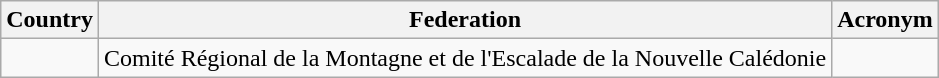<table class="wikitable">
<tr>
<th>Country</th>
<th>Federation</th>
<th>Acronym</th>
</tr>
<tr>
<td></td>
<td>Comité Régional de la Montagne et de l'Escalade de la Nouvelle Calédonie</td>
<td></td>
</tr>
</table>
